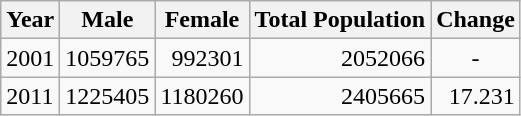<table class="wikitable">
<tr>
<th>Year</th>
<th>Male</th>
<th>Female</th>
<th>Total Population</th>
<th>Change</th>
</tr>
<tr>
<td>2001</td>
<td style="text-align:right;">1059765</td>
<td style="text-align:right;">992301</td>
<td style="text-align:right;">2052066</td>
<td style="text-align:center;">-</td>
</tr>
<tr>
<td>2011</td>
<td style="text-align:right;">1225405</td>
<td style="text-align:right;">1180260</td>
<td style="text-align:right;">2405665</td>
<td style="text-align:right;">17.231</td>
</tr>
</table>
